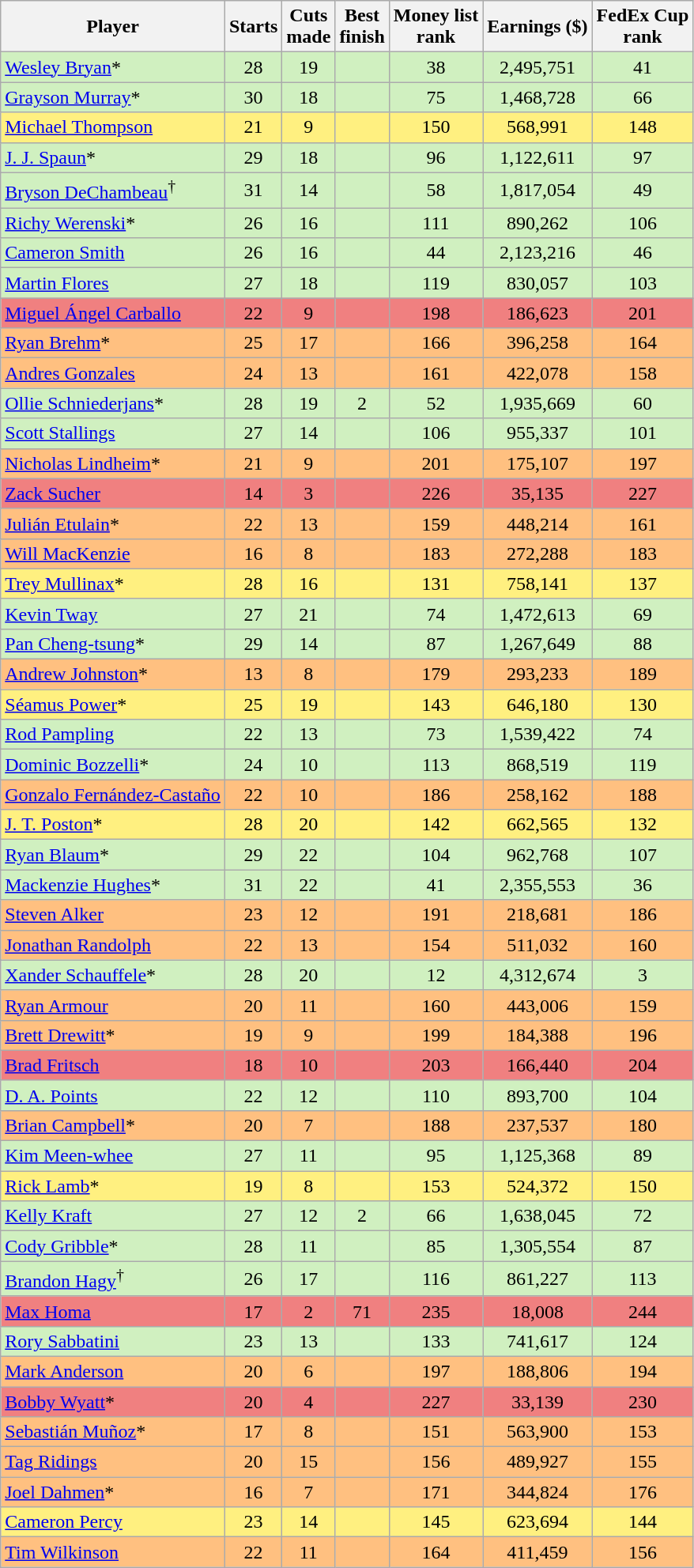<table class="wikitable sortable" style="text-align:center">
<tr>
<th>Player</th>
<th>Starts</th>
<th>Cuts<br>made</th>
<th data-sort-type=number>Best<br>finish</th>
<th>Money list<br>rank</th>
<th>Earnings ($)</th>
<th>FedEx Cup<br>rank</th>
</tr>
<tr style="background:#D0F0C0;">
<td align=left> <a href='#'>Wesley Bryan</a>*</td>
<td>28</td>
<td>19</td>
<td></td>
<td>38</td>
<td>2,495,751</td>
<td>41</td>
</tr>
<tr style="background:#D0F0C0;">
<td align=left> <a href='#'>Grayson Murray</a>*</td>
<td>30</td>
<td>18</td>
<td></td>
<td>75</td>
<td>1,468,728</td>
<td>66</td>
</tr>
<tr style="background:#FFF080;">
<td align=left> <a href='#'>Michael Thompson</a></td>
<td>21</td>
<td>9</td>
<td></td>
<td>150</td>
<td>568,991</td>
<td>148</td>
</tr>
<tr style="background:#D0F0C0;">
<td align=left> <a href='#'>J. J. Spaun</a>*</td>
<td>29</td>
<td>18</td>
<td></td>
<td>96</td>
<td>1,122,611</td>
<td>97</td>
</tr>
<tr style="background:#D0F0C0;">
<td align=left> <a href='#'>Bryson DeChambeau</a><sup>†</sup></td>
<td>31</td>
<td>14</td>
<td></td>
<td>58</td>
<td>1,817,054</td>
<td>49</td>
</tr>
<tr style="background:#D0F0C0;">
<td align=left> <a href='#'>Richy Werenski</a>*</td>
<td>26</td>
<td>16</td>
<td></td>
<td>111</td>
<td>890,262</td>
<td>106</td>
</tr>
<tr style="background:#D0F0C0;">
<td align=left> <a href='#'>Cameron Smith</a></td>
<td>26</td>
<td>16</td>
<td></td>
<td>44</td>
<td>2,123,216</td>
<td>46</td>
</tr>
<tr style="background:#D0F0C0;">
<td align=left> <a href='#'>Martin Flores</a></td>
<td>27</td>
<td>18</td>
<td></td>
<td>119</td>
<td>830,057</td>
<td>103</td>
</tr>
<tr style="background:#F08080;">
<td align=left> <a href='#'>Miguel Ángel Carballo</a></td>
<td>22</td>
<td>9</td>
<td></td>
<td>198</td>
<td>186,623</td>
<td>201</td>
</tr>
<tr style="background:#FFC080;">
<td align=left> <a href='#'>Ryan Brehm</a>*</td>
<td>25</td>
<td>17</td>
<td></td>
<td>166</td>
<td>396,258</td>
<td>164</td>
</tr>
<tr style="background:#FFC080;">
<td align=left> <a href='#'>Andres Gonzales</a></td>
<td>24</td>
<td>13</td>
<td></td>
<td>161</td>
<td>422,078</td>
<td>158</td>
</tr>
<tr style="background:#D0F0C0;">
<td align=left> <a href='#'>Ollie Schniederjans</a>*</td>
<td>28</td>
<td>19</td>
<td>2</td>
<td>52</td>
<td>1,935,669</td>
<td>60</td>
</tr>
<tr style="background:#D0F0C0;">
<td align=left> <a href='#'>Scott Stallings</a></td>
<td>27</td>
<td>14</td>
<td></td>
<td>106</td>
<td>955,337</td>
<td>101</td>
</tr>
<tr style="background:#FFC080;">
<td align=left> <a href='#'>Nicholas Lindheim</a>*</td>
<td>21</td>
<td>9</td>
<td></td>
<td>201</td>
<td>175,107</td>
<td>197</td>
</tr>
<tr style="background:#F08080;">
<td align=left> <a href='#'>Zack Sucher</a></td>
<td>14</td>
<td>3</td>
<td></td>
<td>226</td>
<td>35,135</td>
<td>227</td>
</tr>
<tr style="background:#FFC080;">
<td align=left> <a href='#'>Julián Etulain</a>*</td>
<td>22</td>
<td>13</td>
<td></td>
<td>159</td>
<td>448,214</td>
<td>161</td>
</tr>
<tr style="background:#FFC080;">
<td align=left> <a href='#'>Will MacKenzie</a></td>
<td>16</td>
<td>8</td>
<td></td>
<td>183</td>
<td>272,288</td>
<td>183</td>
</tr>
<tr style="background:#FFF080;">
<td align=left> <a href='#'>Trey Mullinax</a>*</td>
<td>28</td>
<td>16</td>
<td></td>
<td>131</td>
<td>758,141</td>
<td>137</td>
</tr>
<tr style="background:#D0F0C0;">
<td align=left> <a href='#'>Kevin Tway</a></td>
<td>27</td>
<td>21</td>
<td></td>
<td>74</td>
<td>1,472,613</td>
<td>69</td>
</tr>
<tr style="background:#D0F0C0;">
<td align=left> <a href='#'>Pan Cheng-tsung</a>*</td>
<td>29</td>
<td>14</td>
<td></td>
<td>87</td>
<td>1,267,649</td>
<td>88</td>
</tr>
<tr style="background:#FFC080;">
<td align=left> <a href='#'>Andrew Johnston</a>*</td>
<td>13</td>
<td>8</td>
<td></td>
<td>179</td>
<td>293,233</td>
<td>189</td>
</tr>
<tr style="background:#FFF080;">
<td align=left> <a href='#'>Séamus Power</a>*</td>
<td>25</td>
<td>19</td>
<td></td>
<td>143</td>
<td>646,180</td>
<td>130</td>
</tr>
<tr style="background:#D0F0C0;">
<td align=left> <a href='#'>Rod Pampling</a></td>
<td>22</td>
<td>13</td>
<td></td>
<td>73</td>
<td>1,539,422</td>
<td>74</td>
</tr>
<tr style="background:#D0F0C0;">
<td align=left> <a href='#'>Dominic Bozzelli</a>*</td>
<td>24</td>
<td>10</td>
<td></td>
<td>113</td>
<td>868,519</td>
<td>119</td>
</tr>
<tr style="background:#FFC080;">
<td align=left> <a href='#'>Gonzalo Fernández-Castaño</a></td>
<td>22</td>
<td>10</td>
<td></td>
<td>186</td>
<td>258,162</td>
<td>188</td>
</tr>
<tr style="background:#FFF080;">
<td align=left> <a href='#'>J. T. Poston</a>*</td>
<td>28</td>
<td>20</td>
<td></td>
<td>142</td>
<td>662,565</td>
<td>132</td>
</tr>
<tr style="background:#D0F0C0;">
<td align=left> <a href='#'>Ryan Blaum</a>*</td>
<td>29</td>
<td>22</td>
<td></td>
<td>104</td>
<td>962,768</td>
<td>107</td>
</tr>
<tr style="background:#D0F0C0;">
<td align=left> <a href='#'>Mackenzie Hughes</a>*</td>
<td>31</td>
<td>22</td>
<td></td>
<td>41</td>
<td>2,355,553</td>
<td>36</td>
</tr>
<tr style="background:#FFC080;">
<td align=left> <a href='#'>Steven Alker</a></td>
<td>23</td>
<td>12</td>
<td></td>
<td>191</td>
<td>218,681</td>
<td>186</td>
</tr>
<tr style="background:#FFC080;">
<td align=left> <a href='#'>Jonathan Randolph</a></td>
<td>22</td>
<td>13</td>
<td></td>
<td>154</td>
<td>511,032</td>
<td>160</td>
</tr>
<tr style="background:#D0F0C0;">
<td align=left> <a href='#'>Xander Schauffele</a>*</td>
<td>28</td>
<td>20</td>
<td></td>
<td>12</td>
<td>4,312,674</td>
<td>3</td>
</tr>
<tr style="background:#FFC080;">
<td align=left> <a href='#'>Ryan Armour</a></td>
<td>20</td>
<td>11</td>
<td></td>
<td>160</td>
<td>443,006</td>
<td>159</td>
</tr>
<tr style="background:#FFC080;">
<td align=left> <a href='#'>Brett Drewitt</a>*</td>
<td>19</td>
<td>9</td>
<td></td>
<td>199</td>
<td>184,388</td>
<td>196</td>
</tr>
<tr style="background:#F08080;">
<td align=left> <a href='#'>Brad Fritsch</a></td>
<td>18</td>
<td>10</td>
<td></td>
<td>203</td>
<td>166,440</td>
<td>204</td>
</tr>
<tr style="background:#D0F0C0;">
<td align=left> <a href='#'>D. A. Points</a></td>
<td>22</td>
<td>12</td>
<td></td>
<td>110</td>
<td>893,700</td>
<td>104</td>
</tr>
<tr style="background:#FFC080;">
<td align=left> <a href='#'>Brian Campbell</a>*</td>
<td>20</td>
<td>7</td>
<td></td>
<td>188</td>
<td>237,537</td>
<td>180</td>
</tr>
<tr style="background:#D0F0C0;">
<td align=left> <a href='#'>Kim Meen-whee</a></td>
<td>27</td>
<td>11</td>
<td></td>
<td>95</td>
<td>1,125,368</td>
<td>89</td>
</tr>
<tr style="background:#FFF080;">
<td align=left> <a href='#'>Rick Lamb</a>*</td>
<td>19</td>
<td>8</td>
<td></td>
<td>153</td>
<td>524,372</td>
<td>150</td>
</tr>
<tr style="background:#D0F0C0;">
<td align=left> <a href='#'>Kelly Kraft</a></td>
<td>27</td>
<td>12</td>
<td>2</td>
<td>66</td>
<td>1,638,045</td>
<td>72</td>
</tr>
<tr style="background:#D0F0C0;">
<td align=left> <a href='#'>Cody Gribble</a>*</td>
<td>28</td>
<td>11</td>
<td></td>
<td>85</td>
<td>1,305,554</td>
<td>87</td>
</tr>
<tr style="background:#D0F0C0;">
<td align=left> <a href='#'>Brandon Hagy</a><sup>†</sup></td>
<td>26</td>
<td>17</td>
<td></td>
<td>116</td>
<td>861,227</td>
<td>113</td>
</tr>
<tr style="background:#F08080;">
<td align=left> <a href='#'>Max Homa</a></td>
<td>17</td>
<td>2</td>
<td>71</td>
<td>235</td>
<td>18,008</td>
<td>244</td>
</tr>
<tr style="background:#D0F0C0;">
<td align=left> <a href='#'>Rory Sabbatini</a></td>
<td>23</td>
<td>13</td>
<td></td>
<td>133</td>
<td>741,617</td>
<td>124</td>
</tr>
<tr style="background:#FFC080;">
<td align=left> <a href='#'>Mark Anderson</a></td>
<td>20</td>
<td>6</td>
<td></td>
<td>197</td>
<td>188,806</td>
<td>194</td>
</tr>
<tr style="background:#F08080;">
<td align=left> <a href='#'>Bobby Wyatt</a>*</td>
<td>20</td>
<td>4</td>
<td></td>
<td>227</td>
<td>33,139</td>
<td>230</td>
</tr>
<tr style="background:#FFC080;">
<td align=left> <a href='#'>Sebastián Muñoz</a>*</td>
<td>17</td>
<td>8</td>
<td></td>
<td>151</td>
<td>563,900</td>
<td>153</td>
</tr>
<tr style="background:#FFC080;">
<td align=left> <a href='#'>Tag Ridings</a></td>
<td>20</td>
<td>15</td>
<td></td>
<td>156</td>
<td>489,927</td>
<td>155</td>
</tr>
<tr style="background:#FFC080;">
<td align=left> <a href='#'>Joel Dahmen</a>*</td>
<td>16</td>
<td>7</td>
<td></td>
<td>171</td>
<td>344,824</td>
<td>176</td>
</tr>
<tr style="background:#FFF080;">
<td align=left> <a href='#'>Cameron Percy</a></td>
<td>23</td>
<td>14</td>
<td></td>
<td>145</td>
<td>623,694</td>
<td>144</td>
</tr>
<tr style="background:#FFC080;">
<td align=left> <a href='#'>Tim Wilkinson</a></td>
<td>22</td>
<td>11</td>
<td></td>
<td>164</td>
<td>411,459</td>
<td>156</td>
</tr>
</table>
